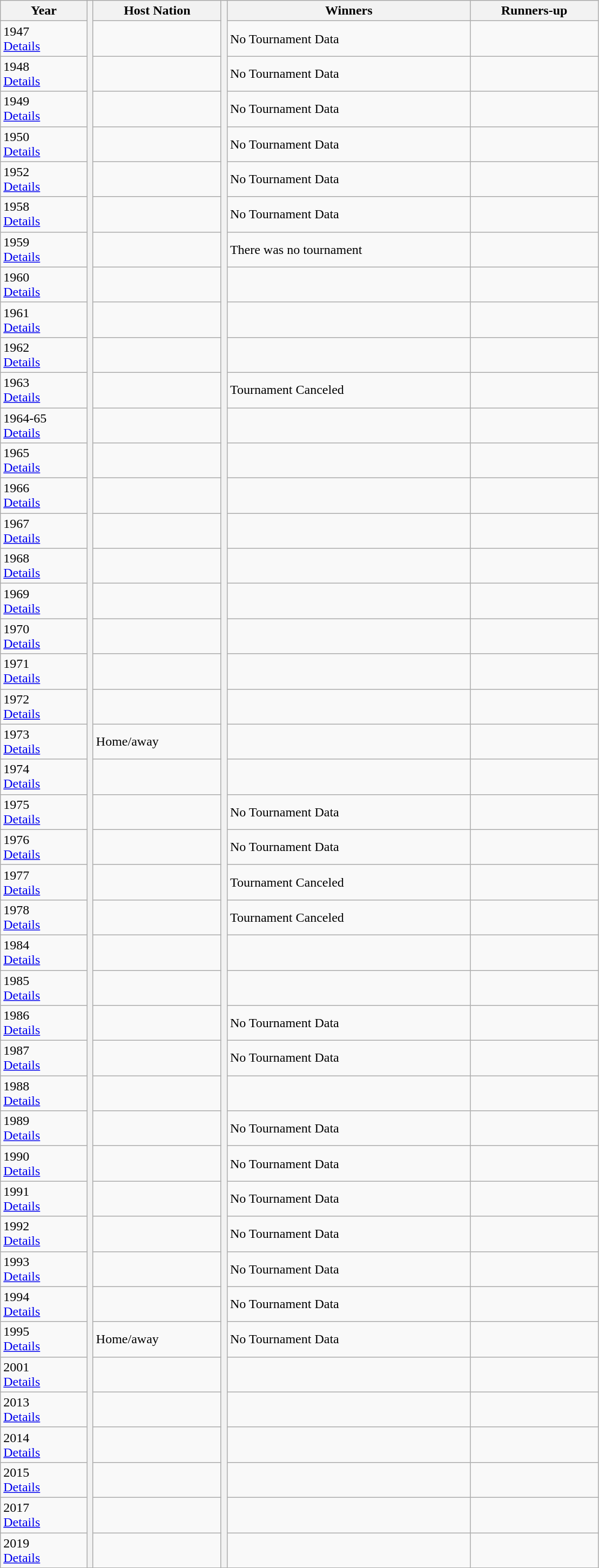<table class="wikitable">
<tr>
<th>Year</th>
<th width=1% rowspan=50 bgcolor=ffffff></th>
<th>Host Nation</th>
<th width=1% rowspan=50 bgcolor=ffffff></th>
<th>Winners</th>
<th>Runners-up</th>
</tr>
<tr>
<td>1947<br><a href='#'>Details</a></td>
<td></td>
<td>No Tournament Data</td>
<td></td>
</tr>
<tr>
<td>1948<br><a href='#'>Details</a></td>
<td></td>
<td>No Tournament Data</td>
<td></td>
</tr>
<tr>
<td>1949<br><a href='#'>Details</a></td>
<td></td>
<td>No Tournament Data</td>
<td></td>
</tr>
<tr>
<td>1950<br><a href='#'>Details</a></td>
<td></td>
<td>No Tournament Data</td>
<td></td>
</tr>
<tr>
<td>1952<br><a href='#'>Details</a></td>
<td></td>
<td>No Tournament Data</td>
<td></td>
</tr>
<tr>
<td>1958<br><a href='#'>Details</a></td>
<td></td>
<td>No Tournament Data</td>
<td></td>
</tr>
<tr>
<td>1959<br><a href='#'>Details</a></td>
<td></td>
<td>There was no tournament</td>
<td></td>
</tr>
<tr>
<td>1960<br><a href='#'>Details</a></td>
<td></td>
<td></td>
<td></td>
</tr>
<tr>
<td>1961<br><a href='#'>Details</a></td>
<td></td>
<td></td>
<td></td>
</tr>
<tr>
<td>1962<br><a href='#'>Details</a></td>
<td></td>
<td></td>
<td></td>
</tr>
<tr>
<td>1963<br><a href='#'>Details</a></td>
<td></td>
<td>Tournament Canceled</td>
<td></td>
</tr>
<tr>
<td>1964-65<br><a href='#'>Details</a></td>
<td></td>
<td></td>
<td></td>
</tr>
<tr>
<td>1965<br><a href='#'>Details</a></td>
<td></td>
<td></td>
<td></td>
</tr>
<tr>
<td>1966<br><a href='#'>Details</a></td>
<td></td>
<td></td>
<td></td>
</tr>
<tr>
<td>1967<br><a href='#'>Details</a></td>
<td></td>
<td></td>
<td></td>
</tr>
<tr>
<td>1968<br><a href='#'>Details</a></td>
<td></td>
<td></td>
<td></td>
</tr>
<tr>
<td>1969<br><a href='#'>Details</a></td>
<td></td>
<td></td>
<td></td>
</tr>
<tr>
<td>1970<br><a href='#'>Details</a></td>
<td></td>
<td></td>
<td></td>
</tr>
<tr>
<td>1971<br><a href='#'>Details</a></td>
<td></td>
<td></td>
<td></td>
</tr>
<tr>
<td>1972<br><a href='#'>Details</a></td>
<td></td>
<td></td>
<td></td>
</tr>
<tr>
<td>1973<br><a href='#'>Details</a></td>
<td>Home/away</td>
<td></td>
<td></td>
</tr>
<tr>
<td>1974<br><a href='#'>Details</a></td>
<td></td>
<td></td>
<td></td>
</tr>
<tr>
<td>1975<br><a href='#'>Details</a></td>
<td></td>
<td>No Tournament Data</td>
<td></td>
</tr>
<tr>
<td>1976<br><a href='#'>Details</a></td>
<td></td>
<td>No Tournament Data</td>
<td></td>
</tr>
<tr>
<td>1977<br><a href='#'>Details</a></td>
<td></td>
<td>Tournament Canceled</td>
<td></td>
</tr>
<tr>
<td>1978<br><a href='#'>Details</a></td>
<td></td>
<td>Tournament Canceled</td>
<td></td>
</tr>
<tr>
<td>1984<br><a href='#'>Details</a></td>
<td></td>
<td></td>
<td></td>
</tr>
<tr>
<td>1985<br><a href='#'>Details</a></td>
<td></td>
<td></td>
<td></td>
</tr>
<tr>
<td>1986<br><a href='#'>Details</a></td>
<td></td>
<td>No Tournament Data</td>
<td></td>
</tr>
<tr>
<td>1987<br><a href='#'>Details</a></td>
<td></td>
<td>No Tournament Data</td>
<td></td>
</tr>
<tr>
<td>1988<br><a href='#'>Details</a></td>
<td></td>
<td></td>
<td></td>
</tr>
<tr>
<td>1989<br><a href='#'>Details</a></td>
<td></td>
<td>No Tournament Data</td>
<td></td>
</tr>
<tr>
<td>1990<br><a href='#'>Details</a></td>
<td></td>
<td>No Tournament Data</td>
<td></td>
</tr>
<tr>
<td>1991<br><a href='#'>Details</a></td>
<td></td>
<td>No Tournament Data</td>
<td></td>
</tr>
<tr>
<td>1992<br><a href='#'>Details</a></td>
<td></td>
<td>No Tournament Data</td>
<td></td>
</tr>
<tr>
<td>1993<br><a href='#'>Details</a></td>
<td></td>
<td>No Tournament Data</td>
<td></td>
</tr>
<tr>
<td>1994<br><a href='#'>Details</a></td>
<td></td>
<td>No Tournament Data</td>
<td></td>
</tr>
<tr>
<td>1995<br><a href='#'>Details</a></td>
<td>Home/away</td>
<td>No Tournament Data</td>
<td></td>
</tr>
<tr>
<td>2001<br><a href='#'>Details</a></td>
<td></td>
<td></td>
<td></td>
</tr>
<tr>
<td>2013<br><a href='#'>Details</a></td>
<td></td>
<td></td>
<td></td>
</tr>
<tr>
<td>2014<br><a href='#'>Details</a></td>
<td></td>
<td></td>
<td></td>
</tr>
<tr>
<td>2015<br><a href='#'>Details</a></td>
<td></td>
<td></td>
<td></td>
</tr>
<tr>
<td>2017<br><a href='#'>Details</a></td>
<td></td>
<td></td>
<td></td>
</tr>
<tr>
<td>2019<br><a href='#'>Details</a></td>
<td></td>
<td></td>
<td></td>
</tr>
</table>
